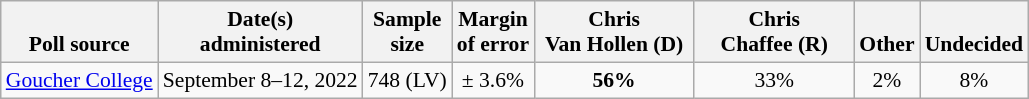<table class="wikitable" style="font-size:90%;text-align:center;">
<tr valign=bottom>
<th>Poll source</th>
<th>Date(s)<br>administered</th>
<th>Sample<br>size</th>
<th>Margin<br>of error</th>
<th style="width:100px;">Chris<br>Van Hollen (D)</th>
<th style="width:100px;">Chris<br>Chaffee (R)</th>
<th>Other</th>
<th>Undecided</th>
</tr>
<tr>
<td style="text-align:left;"><a href='#'>Goucher College</a></td>
<td>September 8–12, 2022</td>
<td>748 (LV)</td>
<td>± 3.6%</td>
<td><strong>56%</strong></td>
<td>33%</td>
<td>2%</td>
<td>8%</td>
</tr>
</table>
